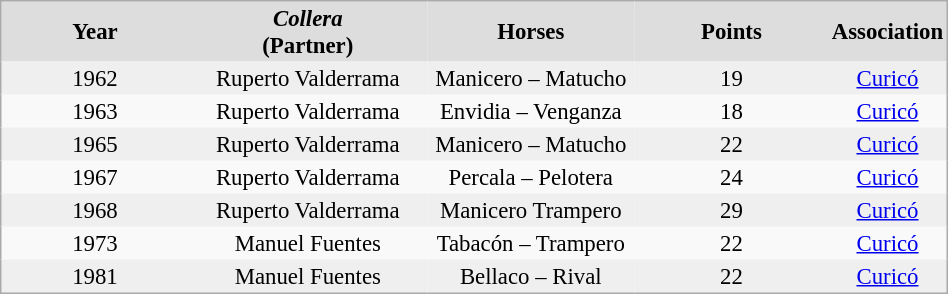<table align=center cellpadding="2" cellspacing="0" style="background: #F9F9F9; border: 1px #aaa solid; border-collapse: collapse; font-size: 95%;" width=50%>
<tr bgcolor=#DDDDDD style="color:black;">
<th width="200">Year</th>
<th width="230"><em>Collera</em><br>(Partner)</th>
<th width="200">Horses</th>
<th width="200">Points</th>
<th width="75">Association</th>
</tr>
<tr align="center" bgcolor="#EFEFEF">
<td>1962</td>
<td>Ruperto Valderrama</td>
<td>Manicero – Matucho</td>
<td>19</td>
<td><a href='#'>Curicó</a></td>
</tr>
<tr align="center">
<td>1963</td>
<td>Ruperto Valderrama</td>
<td>Envidia – Venganza</td>
<td>18</td>
<td><a href='#'>Curicó</a></td>
</tr>
<tr align="center" bgcolor="#EFEFEF">
<td>1965</td>
<td>Ruperto Valderrama</td>
<td>Manicero – Matucho</td>
<td>22</td>
<td><a href='#'>Curicó</a></td>
</tr>
<tr align="center">
<td>1967</td>
<td>Ruperto Valderrama</td>
<td>Percala – Pelotera</td>
<td>24</td>
<td><a href='#'>Curicó</a></td>
</tr>
<tr align="center" bgcolor="#EFEFEF">
<td>1968</td>
<td>Ruperto Valderrama</td>
<td>Manicero Trampero</td>
<td>29</td>
<td><a href='#'>Curicó</a></td>
</tr>
<tr align="center">
<td>1973</td>
<td>Manuel Fuentes</td>
<td>Tabacón – Trampero</td>
<td>22</td>
<td><a href='#'>Curicó</a></td>
</tr>
<tr align="center" bgcolor="#EFEFEF">
<td>1981</td>
<td>Manuel Fuentes</td>
<td>Bellaco – Rival</td>
<td>22</td>
<td><a href='#'>Curicó</a></td>
</tr>
</table>
